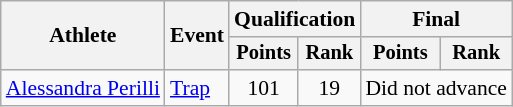<table class="wikitable" style="text-align:center; font-size:90%">
<tr>
<th rowspan=2>Athlete</th>
<th rowspan=2>Event</th>
<th colspan=2>Qualification</th>
<th colspan=2>Final</th>
</tr>
<tr style="font-size:95%">
<th>Points</th>
<th>Rank</th>
<th>Points</th>
<th>Rank</th>
</tr>
<tr>
<td align=left><a href='#'>Alessandra Perilli</a></td>
<td align=left><a href='#'>Trap</a></td>
<td>101</td>
<td>19</td>
<td colspan=2>Did not advance</td>
</tr>
</table>
